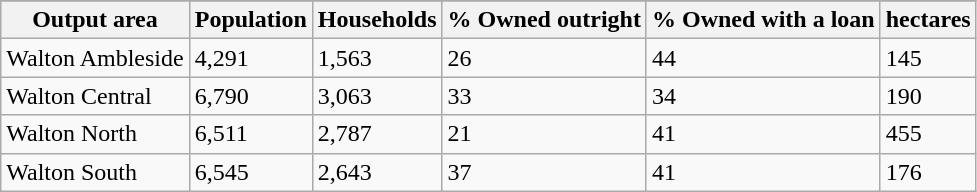<table class="wikitable">
<tr>
</tr>
<tr>
<th>Output area</th>
<th>Population</th>
<th>Households</th>
<th>% Owned outright</th>
<th>% Owned with a loan</th>
<th>hectares</th>
</tr>
<tr>
<td>Walton Ambleside</td>
<td>4,291</td>
<td>1,563</td>
<td>26</td>
<td>44</td>
<td>145</td>
</tr>
<tr>
<td>Walton Central</td>
<td>6,790</td>
<td>3,063</td>
<td>33</td>
<td>34</td>
<td>190</td>
</tr>
<tr>
<td>Walton North</td>
<td>6,511</td>
<td>2,787</td>
<td>21</td>
<td>41</td>
<td>455</td>
</tr>
<tr>
<td>Walton South</td>
<td>6,545</td>
<td>2,643</td>
<td>37</td>
<td>41</td>
<td>176</td>
</tr>
</table>
